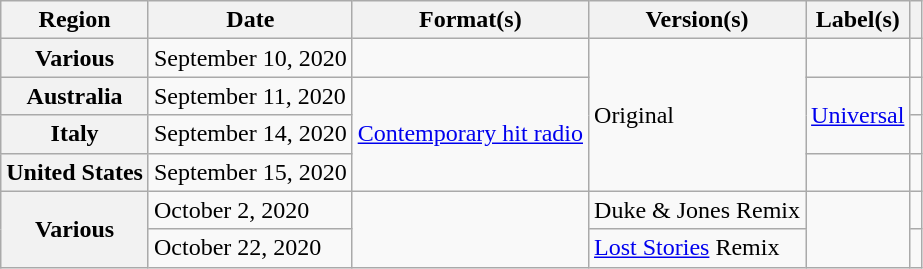<table class="wikitable plainrowheaders">
<tr>
<th scope="col">Region</th>
<th scope="col">Date</th>
<th scope="col">Format(s)</th>
<th scope="col">Version(s)</th>
<th scope="col">Label(s)</th>
<th scope="col"></th>
</tr>
<tr>
<th scope="row">Various</th>
<td>September 10, 2020</td>
<td></td>
<td rowspan="4">Original</td>
<td></td>
<td style="text-align:center;"></td>
</tr>
<tr>
<th scope="row">Australia</th>
<td>September 11, 2020</td>
<td rowspan="3"><a href='#'>Contemporary hit radio</a></td>
<td rowspan="2"><a href='#'>Universal</a></td>
<td style="text-align:center;"></td>
</tr>
<tr>
<th scope="row">Italy</th>
<td>September 14, 2020</td>
<td style="text-align:center;"></td>
</tr>
<tr>
<th scope="row">United States</th>
<td>September 15, 2020</td>
<td></td>
<td style="text-align:center;"></td>
</tr>
<tr>
<th rowspan="2" scope="row">Various</th>
<td>October 2, 2020</td>
<td rowspan="2"></td>
<td>Duke & Jones Remix</td>
<td rowspan="2"></td>
<td style="text-align:center;"></td>
</tr>
<tr>
<td>October 22, 2020</td>
<td><a href='#'>Lost Stories</a> Remix</td>
<td style="text-align:center;"></td>
</tr>
</table>
